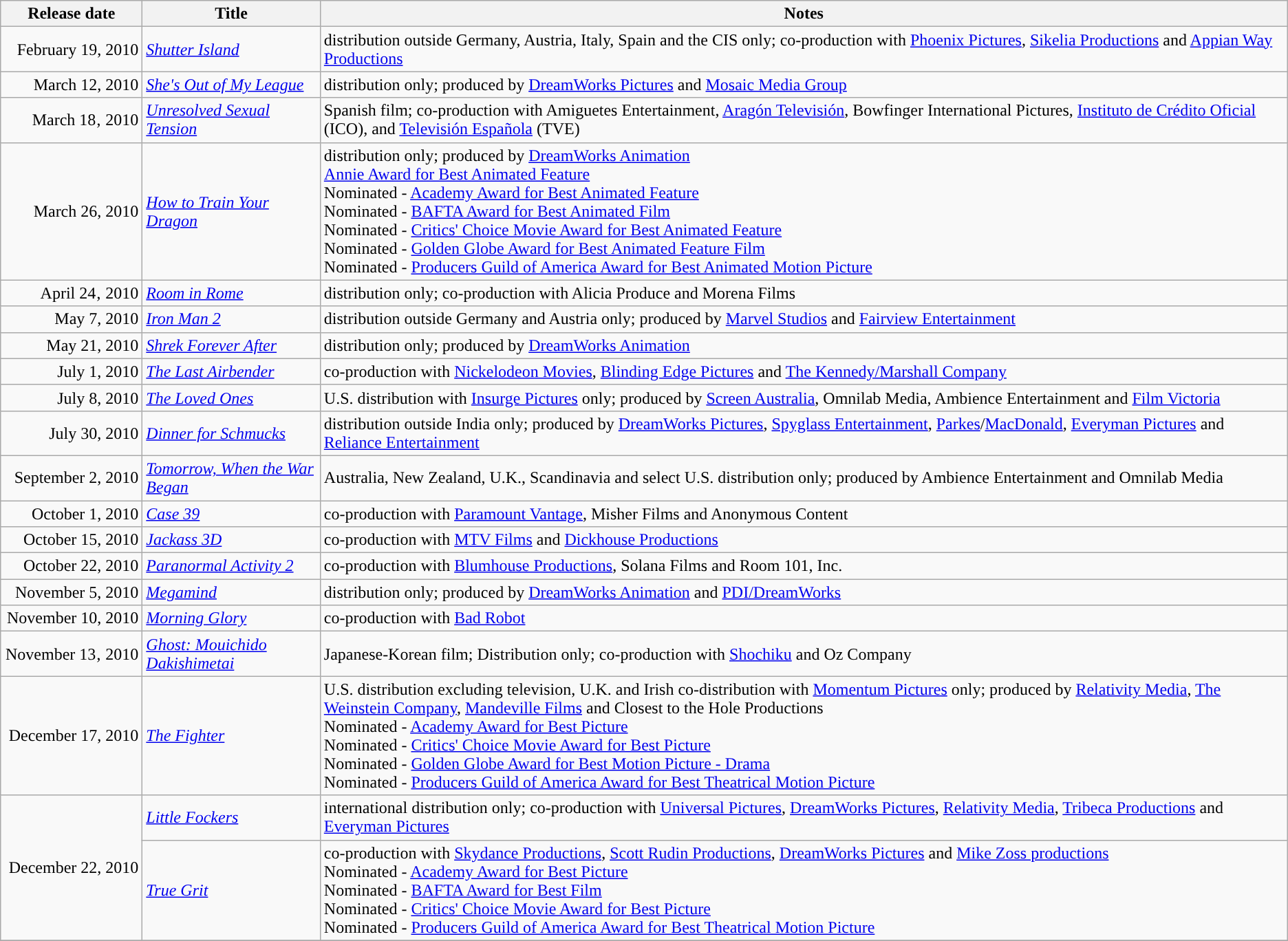<table class="wikitable sortable">
<tr>
<th scope="col" style="width:130px;">Release date</th>
<th>Title</th>
<th>Notes</th>
</tr>
<tr>
<td style="text-align:right;">February 19, 2010</td>
<td><em><a href='#'>Shutter Island</a></em></td>
<td>distribution outside Germany, Austria, Italy, Spain and the CIS only; co-production with <a href='#'>Phoenix Pictures</a>, <a href='#'>Sikelia Productions</a> and <a href='#'>Appian Way Productions</a></td>
</tr>
<tr>
<td style="text-align:right;">March 12, 2010</td>
<td><em><a href='#'>She's Out of My League</a></em></td>
<td>distribution only; produced by <a href='#'>DreamWorks Pictures</a> and <a href='#'>Mosaic Media Group</a></td>
</tr>
<tr>
<td style=text-align:right;">March 18‚ 2010</td>
<td><em><a href='#'>Unresolved Sexual Tension</a></em></td>
<td>Spanish film; co-production with Amiguetes Entertainment, <a href='#'>Aragón Televisión</a>, Bowfinger International Pictures, <a href='#'>Instituto de Crédito Oficial</a> (ICO), and <a href='#'>Televisión Española</a> (TVE)</td>
</tr>
<tr>
<td style="text-align:right;">March 26, 2010</td>
<td><em><a href='#'>How to Train Your Dragon</a></em></td>
<td>distribution only; produced by <a href='#'>DreamWorks Animation</a> <br> <a href='#'>Annie Award for Best Animated Feature</a> <br> Nominated - <a href='#'>Academy Award for Best Animated Feature</a> <br> Nominated - <a href='#'>BAFTA Award for Best Animated Film</a> <br> Nominated - <a href='#'>Critics' Choice Movie Award for Best Animated Feature</a> <br> Nominated - <a href='#'>Golden Globe Award for Best Animated Feature Film</a> <br> Nominated - <a href='#'>Producers Guild of America Award for Best Animated Motion Picture</a></td>
</tr>
<tr>
<td style=text-align:right;">April 24‚ 2010</td>
<td><em><a href='#'>Room in Rome</a></em></td>
<td>distribution only; co-production with Alicia Produce and Morena Films</td>
</tr>
<tr>
<td style="text-align:right;">May 7, 2010</td>
<td><em><a href='#'>Iron Man 2</a></em></td>
<td>distribution outside Germany and Austria only; produced by <a href='#'>Marvel Studios</a> and <a href='#'>Fairview Entertainment</a></td>
</tr>
<tr>
<td style="text-align:right;">May 21, 2010</td>
<td><em><a href='#'>Shrek Forever After</a></em></td>
<td>distribution only; produced by <a href='#'>DreamWorks Animation</a></td>
</tr>
<tr>
<td style="text-align:right;">July 1, 2010</td>
<td><em><a href='#'>The Last Airbender</a></em></td>
<td>co-production with <a href='#'>Nickelodeon Movies</a>, <a href='#'>Blinding Edge Pictures</a> and <a href='#'>The Kennedy/Marshall Company</a></td>
</tr>
<tr>
<td style="text-align:right;">July 8, 2010</td>
<td><em><a href='#'>The Loved Ones</a></em></td>
<td>U.S. distribution with <a href='#'>Insurge Pictures</a> only; produced by <a href='#'>Screen Australia</a>, Omnilab Media, Ambience Entertainment and <a href='#'>Film Victoria</a></td>
</tr>
<tr>
<td style="text-align:right;">July 30, 2010</td>
<td><em><a href='#'>Dinner for Schmucks</a></em></td>
<td>distribution outside India only; produced by <a href='#'>DreamWorks Pictures</a>, <a href='#'>Spyglass Entertainment</a>, <a href='#'>Parkes</a>/<a href='#'>MacDonald</a>, <a href='#'>Everyman Pictures</a> and <a href='#'>Reliance Entertainment</a></td>
</tr>
<tr>
<td style="text-align:right;">September 2, 2010</td>
<td><em><a href='#'>Tomorrow, When the War Began</a></em></td>
<td>Australia, New Zealand, U.K., Scandinavia and select U.S. distribution only; produced by Ambience Entertainment and Omnilab Media</td>
</tr>
<tr>
<td style="text-align:right;">October 1, 2010</td>
<td><em><a href='#'>Case 39</a></em></td>
<td>co-production with <a href='#'>Paramount Vantage</a>, Misher Films and Anonymous Content</td>
</tr>
<tr>
<td style="text-align:right;">October 15, 2010</td>
<td><em><a href='#'>Jackass 3D</a></em></td>
<td>co-production with <a href='#'>MTV Films</a> and <a href='#'>Dickhouse Productions</a></td>
</tr>
<tr>
<td style="text-align:right;">October 22, 2010</td>
<td><em><a href='#'>Paranormal Activity 2</a></em></td>
<td>co-production with <a href='#'>Blumhouse Productions</a>, Solana Films and Room 101, Inc.</td>
</tr>
<tr>
<td style="text-align:right;">November 5, 2010</td>
<td><em><a href='#'>Megamind</a></em></td>
<td>distribution only; produced by <a href='#'>DreamWorks Animation</a> and <a href='#'>PDI/DreamWorks</a></td>
</tr>
<tr>
<td style="text-align:right;">November 10, 2010</td>
<td><em><a href='#'>Morning Glory</a></em></td>
<td>co-production with <a href='#'>Bad Robot</a></td>
</tr>
<tr>
<td style="text-align:right;">November 13‚ 2010</td>
<td><em><a href='#'>Ghost: Mouichido Dakishimetai</a></em></td>
<td>Japanese-Korean film; Distribution only; co-production with <a href='#'>Shochiku</a> and Oz Company</td>
</tr>
<tr>
<td style="text-align:right;">December 17, 2010</td>
<td><em><a href='#'>The Fighter</a></em></td>
<td>U.S. distribution excluding television, U.K. and Irish co-distribution with <a href='#'>Momentum Pictures</a> only; produced by <a href='#'>Relativity Media</a>, <a href='#'>The Weinstein Company</a>, <a href='#'>Mandeville Films</a> and Closest to the Hole Productions<br> Nominated - <a href='#'>Academy Award for Best Picture</a> <br> Nominated - <a href='#'>Critics' Choice Movie Award for Best Picture</a> <br> Nominated - <a href='#'>Golden Globe Award for Best Motion Picture - Drama</a> <br> Nominated - <a href='#'>Producers Guild of America Award for Best Theatrical Motion Picture</a></td>
</tr>
<tr>
<td style="text-align:right;" rowspan="2">December 22, 2010</td>
<td><em><a href='#'>Little Fockers</a></em></td>
<td>international distribution only; co-production with <a href='#'>Universal Pictures</a>, <a href='#'>DreamWorks Pictures</a>, <a href='#'>Relativity Media</a>, <a href='#'>Tribeca Productions</a> and <a href='#'>Everyman Pictures</a></td>
</tr>
<tr>
<td><em><a href='#'>True Grit</a></em></td>
<td>co-production with <a href='#'>Skydance Productions</a>, <a href='#'>Scott Rudin Productions</a>, <a href='#'>DreamWorks Pictures</a> and <a href='#'>Mike Zoss productions</a> <br> Nominated - <a href='#'>Academy Award for Best Picture</a> <br> Nominated - <a href='#'>BAFTA Award for Best Film</a> <br> Nominated - <a href='#'>Critics' Choice Movie Award for Best Picture</a> <br> Nominated - <a href='#'>Producers Guild of America Award for Best Theatrical Motion Picture</a></td>
</tr>
<tr>
</tr>
</table>
